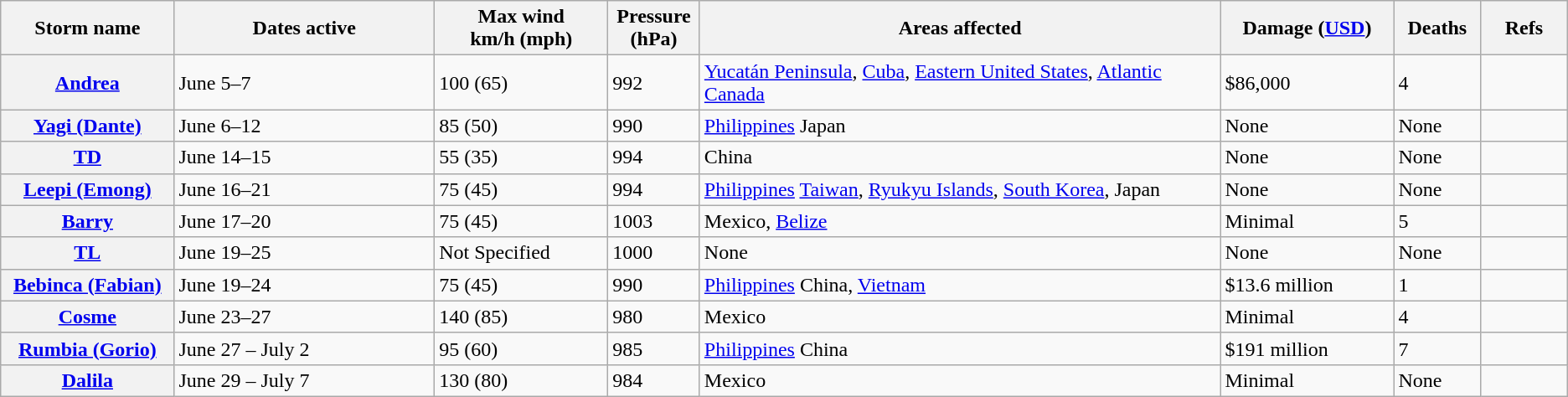<table class="wikitable sortable">
<tr>
<th width="10%"><strong>Storm name</strong></th>
<th width="15%"><strong>Dates active</strong></th>
<th width="10%"><strong>Max wind<br>km/h (mph)</strong></th>
<th width="5%">Pressure<br>(hPa)</th>
<th width="30%"><strong>Areas affected</strong></th>
<th width="10%"><strong>Damage (<a href='#'>USD</a>)</strong></th>
<th width="5%"><strong>Deaths</strong></th>
<th width="5%"><strong>Refs</strong></th>
</tr>
<tr>
<th><a href='#'>Andrea</a></th>
<td>June 5–7</td>
<td>100 (65)</td>
<td>992</td>
<td><a href='#'>Yucatán Peninsula</a>, <a href='#'>Cuba</a>, <a href='#'>Eastern United States</a>, <a href='#'>Atlantic Canada</a></td>
<td>$86,000</td>
<td>4</td>
<td></td>
</tr>
<tr>
<th><a href='#'>Yagi (Dante)</a></th>
<td>June 6–12</td>
<td>85 (50)</td>
<td>990</td>
<td><a href='#'>Philippines</a> Japan</td>
<td>None</td>
<td>None</td>
<td></td>
</tr>
<tr>
<th><a href='#'>TD</a></th>
<td>June 14–15</td>
<td>55 (35)</td>
<td>994</td>
<td>China</td>
<td>None</td>
<td>None</td>
<td></td>
</tr>
<tr>
<th><a href='#'>Leepi (Emong)</a></th>
<td>June 16–21</td>
<td>75 (45)</td>
<td>994</td>
<td><a href='#'>Philippines</a> <a href='#'>Taiwan</a>, <a href='#'>Ryukyu Islands</a>, <a href='#'>South Korea</a>, Japan</td>
<td>None</td>
<td>None</td>
<td></td>
</tr>
<tr>
<th><a href='#'>Barry</a></th>
<td>June 17–20</td>
<td>75 (45)</td>
<td>1003</td>
<td>Mexico, <a href='#'>Belize</a></td>
<td>Minimal</td>
<td>5</td>
<td></td>
</tr>
<tr>
<th><a href='#'>TL</a></th>
<td>June 19–25</td>
<td>Not Specified</td>
<td>1000</td>
<td>None</td>
<td>None</td>
<td>None</td>
<td></td>
</tr>
<tr>
<th><a href='#'>Bebinca (Fabian)</a></th>
<td>June 19–24</td>
<td>75 (45)</td>
<td>990</td>
<td><a href='#'>Philippines</a> China, <a href='#'>Vietnam</a></td>
<td>$13.6 million</td>
<td>1</td>
<td></td>
</tr>
<tr>
<th><a href='#'>Cosme</a></th>
<td>June 23–27</td>
<td>140 (85)</td>
<td>980</td>
<td>Mexico</td>
<td>Minimal</td>
<td>4</td>
<td></td>
</tr>
<tr>
<th><a href='#'>Rumbia (Gorio)</a></th>
<td>June 27 – July 2</td>
<td>95 (60)</td>
<td>985</td>
<td><a href='#'>Philippines</a> China</td>
<td>$191 million</td>
<td>7</td>
<td></td>
</tr>
<tr>
<th><a href='#'>Dalila</a></th>
<td>June 29 – July 7</td>
<td>130 (80)</td>
<td>984</td>
<td>Mexico</td>
<td>Minimal</td>
<td>None</td>
<td></td>
</tr>
</table>
